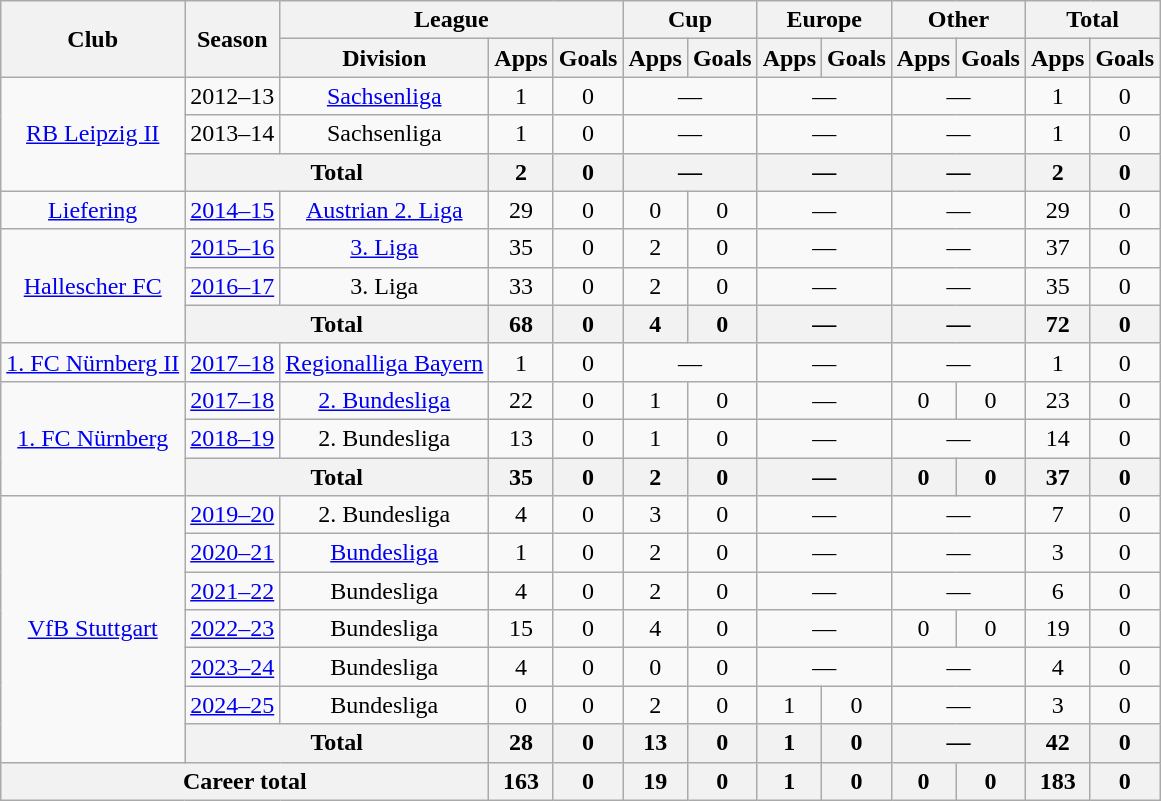<table class="wikitable" style="text-align:center">
<tr>
<th rowspan="2">Club</th>
<th rowspan="2">Season</th>
<th colspan="3">League</th>
<th colspan="2">Cup</th>
<th colspan="2">Europe</th>
<th colspan="2">Other</th>
<th colspan="2">Total</th>
</tr>
<tr>
<th>Division</th>
<th>Apps</th>
<th>Goals</th>
<th>Apps</th>
<th>Goals</th>
<th>Apps</th>
<th>Goals</th>
<th>Apps</th>
<th>Goals</th>
<th>Apps</th>
<th>Goals</th>
</tr>
<tr>
<td rowspan="3"><a href='#'>RB Leipzig II</a></td>
<td>2012–13</td>
<td><a href='#'>Sachsenliga</a></td>
<td>1</td>
<td>0</td>
<td colspan="2">—</td>
<td colspan="2">—</td>
<td colspan="2">—</td>
<td>1</td>
<td>0</td>
</tr>
<tr>
<td>2013–14</td>
<td>Sachsenliga</td>
<td>1</td>
<td>0</td>
<td colspan="2">—</td>
<td colspan="2">—</td>
<td colspan="2">—</td>
<td>1</td>
<td>0</td>
</tr>
<tr>
<th colspan="2">Total</th>
<th>2</th>
<th>0</th>
<th colspan="2">—</th>
<th colspan="2">—</th>
<th colspan="2">—</th>
<th>2</th>
<th>0</th>
</tr>
<tr>
<td><a href='#'>Liefering</a></td>
<td><a href='#'>2014–15</a></td>
<td><a href='#'>Austrian 2. Liga</a></td>
<td>29</td>
<td>0</td>
<td>0</td>
<td>0</td>
<td colspan="2">—</td>
<td colspan="2">—</td>
<td>29</td>
<td>0</td>
</tr>
<tr>
<td rowspan="3"><a href='#'>Hallescher FC</a></td>
<td><a href='#'>2015–16</a></td>
<td><a href='#'>3. Liga</a></td>
<td>35</td>
<td>0</td>
<td>2</td>
<td>0</td>
<td colspan="2">—</td>
<td colspan="2">—</td>
<td>37</td>
<td>0</td>
</tr>
<tr>
<td><a href='#'>2016–17</a></td>
<td>3. Liga</td>
<td>33</td>
<td>0</td>
<td>2</td>
<td>0</td>
<td colspan="2">—</td>
<td colspan="2">—</td>
<td>35</td>
<td>0</td>
</tr>
<tr>
<th colspan="2">Total</th>
<th>68</th>
<th>0</th>
<th>4</th>
<th>0</th>
<th colspan="2">—</th>
<th colspan="2">—</th>
<th>72</th>
<th>0</th>
</tr>
<tr>
<td><a href='#'>1. FC Nürnberg II</a></td>
<td><a href='#'>2017–18</a></td>
<td><a href='#'>Regionalliga Bayern</a></td>
<td>1</td>
<td>0</td>
<td colspan="2">—</td>
<td colspan="2">—</td>
<td colspan="2">—</td>
<td>1</td>
<td>0</td>
</tr>
<tr>
<td rowspan="3"><a href='#'>1. FC Nürnberg</a></td>
<td><a href='#'>2017–18</a></td>
<td><a href='#'>2. Bundesliga</a></td>
<td>22</td>
<td>0</td>
<td>1</td>
<td>0</td>
<td colspan="2">—</td>
<td>0</td>
<td>0</td>
<td>23</td>
<td>0</td>
</tr>
<tr>
<td><a href='#'>2018–19</a></td>
<td>2. Bundesliga</td>
<td>13</td>
<td>0</td>
<td>1</td>
<td>0</td>
<td colspan="2">—</td>
<td colspan="2">—</td>
<td>14</td>
<td>0</td>
</tr>
<tr>
<th colspan="2">Total</th>
<th>35</th>
<th>0</th>
<th>2</th>
<th>0</th>
<th colspan="2">—</th>
<th>0</th>
<th>0</th>
<th>37</th>
<th>0</th>
</tr>
<tr>
<td rowspan="7"><a href='#'>VfB Stuttgart</a></td>
<td><a href='#'>2019–20</a></td>
<td>2. Bundesliga</td>
<td>4</td>
<td>0</td>
<td>3</td>
<td>0</td>
<td colspan="2">—</td>
<td colspan="2">—</td>
<td>7</td>
<td>0</td>
</tr>
<tr>
<td><a href='#'>2020–21</a></td>
<td><a href='#'>Bundesliga</a></td>
<td>1</td>
<td>0</td>
<td>2</td>
<td>0</td>
<td colspan="2">—</td>
<td colspan="2">—</td>
<td>3</td>
<td>0</td>
</tr>
<tr>
<td><a href='#'>2021–22</a></td>
<td>Bundesliga</td>
<td>4</td>
<td>0</td>
<td>2</td>
<td>0</td>
<td colspan="2">—</td>
<td colspan="2">—</td>
<td>6</td>
<td>0</td>
</tr>
<tr>
<td><a href='#'>2022–23</a></td>
<td>Bundesliga</td>
<td>15</td>
<td>0</td>
<td>4</td>
<td>0</td>
<td colspan="2">—</td>
<td>0</td>
<td>0</td>
<td>19</td>
<td>0</td>
</tr>
<tr>
<td><a href='#'>2023–24</a></td>
<td>Bundesliga</td>
<td>4</td>
<td>0</td>
<td>0</td>
<td>0</td>
<td colspan="2">—</td>
<td colspan="2">—</td>
<td>4</td>
<td>0</td>
</tr>
<tr>
<td><a href='#'>2024–25</a></td>
<td>Bundesliga</td>
<td>0</td>
<td>0</td>
<td>2</td>
<td>0</td>
<td>1</td>
<td>0</td>
<td colspan="2">—</td>
<td>3</td>
<td>0</td>
</tr>
<tr>
<th colspan="2">Total</th>
<th>28</th>
<th>0</th>
<th>13</th>
<th>0</th>
<th>1</th>
<th>0</th>
<th colspan="2">—</th>
<th>42</th>
<th>0</th>
</tr>
<tr>
<th colspan="3">Career total</th>
<th>163</th>
<th>0</th>
<th>19</th>
<th>0</th>
<th>1</th>
<th>0</th>
<th>0</th>
<th>0</th>
<th>183</th>
<th>0</th>
</tr>
</table>
